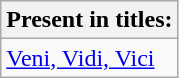<table class="wikitable">
<tr>
<th>Present in titles:</th>
</tr>
<tr>
<td><a href='#'>Veni, Vidi, Vici</a></td>
</tr>
</table>
